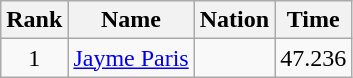<table class="wikitable sortable" style="text-align:center">
<tr>
<th>Rank</th>
<th>Name</th>
<th>Nation</th>
<th>Time</th>
</tr>
<tr>
<td>1</td>
<td align=left><a href='#'>Jayme Paris</a></td>
<td align=left></td>
<td>47.236</td>
</tr>
</table>
